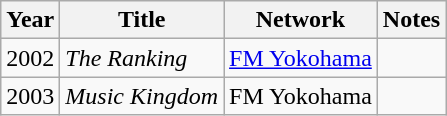<table class="wikitable">
<tr>
<th>Year</th>
<th>Title</th>
<th>Network</th>
<th>Notes</th>
</tr>
<tr>
<td>2002</td>
<td><em>The Ranking</em></td>
<td><a href='#'>FM Yokohama</a></td>
<td></td>
</tr>
<tr>
<td>2003</td>
<td><em>Music Kingdom</em></td>
<td>FM Yokohama</td>
<td></td>
</tr>
</table>
